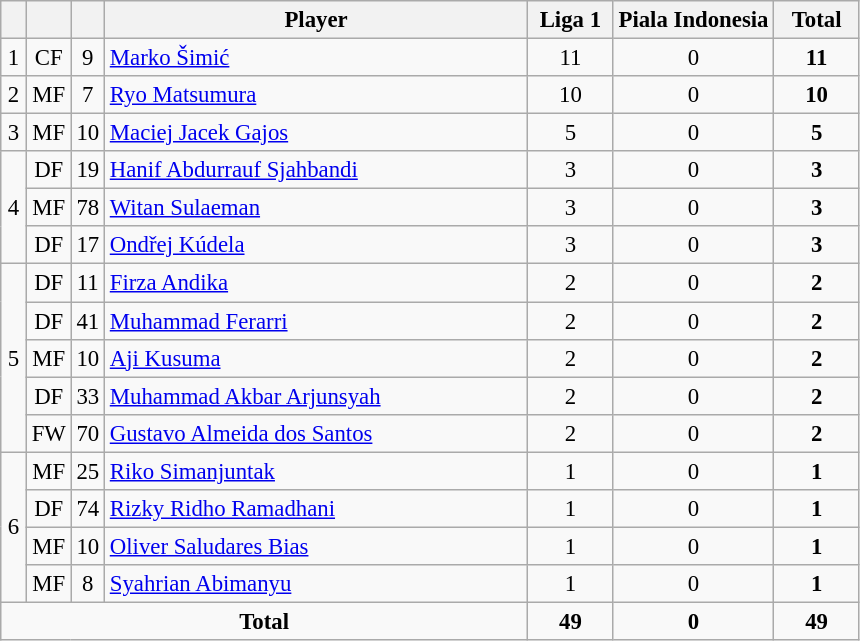<table class="wikitable sortable" style="font-size: 95%; text-align: center;">
<tr>
<th width=10></th>
<th width=10></th>
<th width=10></th>
<th width=275>Player</th>
<th width=50>Liga 1</th>
<th>Piala Indonesia</th>
<th width=50>Total</th>
</tr>
<tr>
<td>1</td>
<td>CF</td>
<td>9</td>
<td align=left> <a href='#'>Marko Šimić</a></td>
<td>11</td>
<td>0</td>
<td><strong>11</strong></td>
</tr>
<tr>
<td>2</td>
<td>MF</td>
<td>7</td>
<td align=left> <a href='#'>Ryo Matsumura</a></td>
<td>10</td>
<td>0</td>
<td><strong>10</strong></td>
</tr>
<tr>
<td>3</td>
<td>MF</td>
<td>10</td>
<td align=left> <a href='#'>Maciej Jacek Gajos</a></td>
<td>5</td>
<td>0</td>
<td><strong>5</strong></td>
</tr>
<tr>
<td rowspan=3>4</td>
<td>DF</td>
<td>19</td>
<td align=left> <a href='#'>Hanif Abdurrauf Sjahbandi</a></td>
<td>3</td>
<td>0</td>
<td><strong>3</strong></td>
</tr>
<tr>
<td>MF</td>
<td>78</td>
<td align=left> <a href='#'>Witan Sulaeman</a></td>
<td>3</td>
<td>0</td>
<td><strong>3</strong></td>
</tr>
<tr>
<td>DF</td>
<td>17</td>
<td align=left> <a href='#'>Ondřej Kúdela</a></td>
<td>3</td>
<td>0</td>
<td><strong>3</strong></td>
</tr>
<tr>
<td rowspan=5>5</td>
<td>DF</td>
<td>11</td>
<td align=left> <a href='#'>Firza Andika</a></td>
<td>2</td>
<td>0</td>
<td><strong>2</strong></td>
</tr>
<tr>
<td>DF</td>
<td>41</td>
<td align=left> <a href='#'>Muhammad Ferarri</a></td>
<td>2</td>
<td>0</td>
<td><strong>2</strong></td>
</tr>
<tr>
<td>MF</td>
<td>10</td>
<td align=left> <a href='#'>Aji Kusuma</a></td>
<td>2</td>
<td>0</td>
<td><strong>2</strong></td>
</tr>
<tr>
<td>DF</td>
<td>33</td>
<td align=left> <a href='#'>Muhammad Akbar Arjunsyah</a></td>
<td>2</td>
<td>0</td>
<td><strong>2</strong></td>
</tr>
<tr>
<td>FW</td>
<td>70</td>
<td align=left> <a href='#'>Gustavo Almeida dos Santos</a></td>
<td>2</td>
<td>0</td>
<td><strong>2</strong></td>
</tr>
<tr>
<td rowspan=4>6</td>
<td>MF</td>
<td>25</td>
<td align=left> <a href='#'>Riko Simanjuntak</a></td>
<td>1</td>
<td>0</td>
<td><strong>1</strong></td>
</tr>
<tr>
<td>DF</td>
<td>74</td>
<td align=left> <a href='#'>Rizky Ridho Ramadhani</a></td>
<td>1</td>
<td>0</td>
<td><strong>1</strong></td>
</tr>
<tr>
<td>MF</td>
<td>10</td>
<td align=left> <a href='#'>Oliver Saludares Bias</a></td>
<td>1</td>
<td>0</td>
<td><strong>1</strong></td>
</tr>
<tr>
<td>MF</td>
<td>8</td>
<td align=left> <a href='#'>Syahrian Abimanyu</a></td>
<td>1</td>
<td>0</td>
<td><strong>1</strong></td>
</tr>
<tr class="sortbottom">
<td colspan=4><strong>Total</strong></td>
<td><strong>49</strong></td>
<td><strong>0</strong></td>
<td><strong>49</strong></td>
</tr>
</table>
